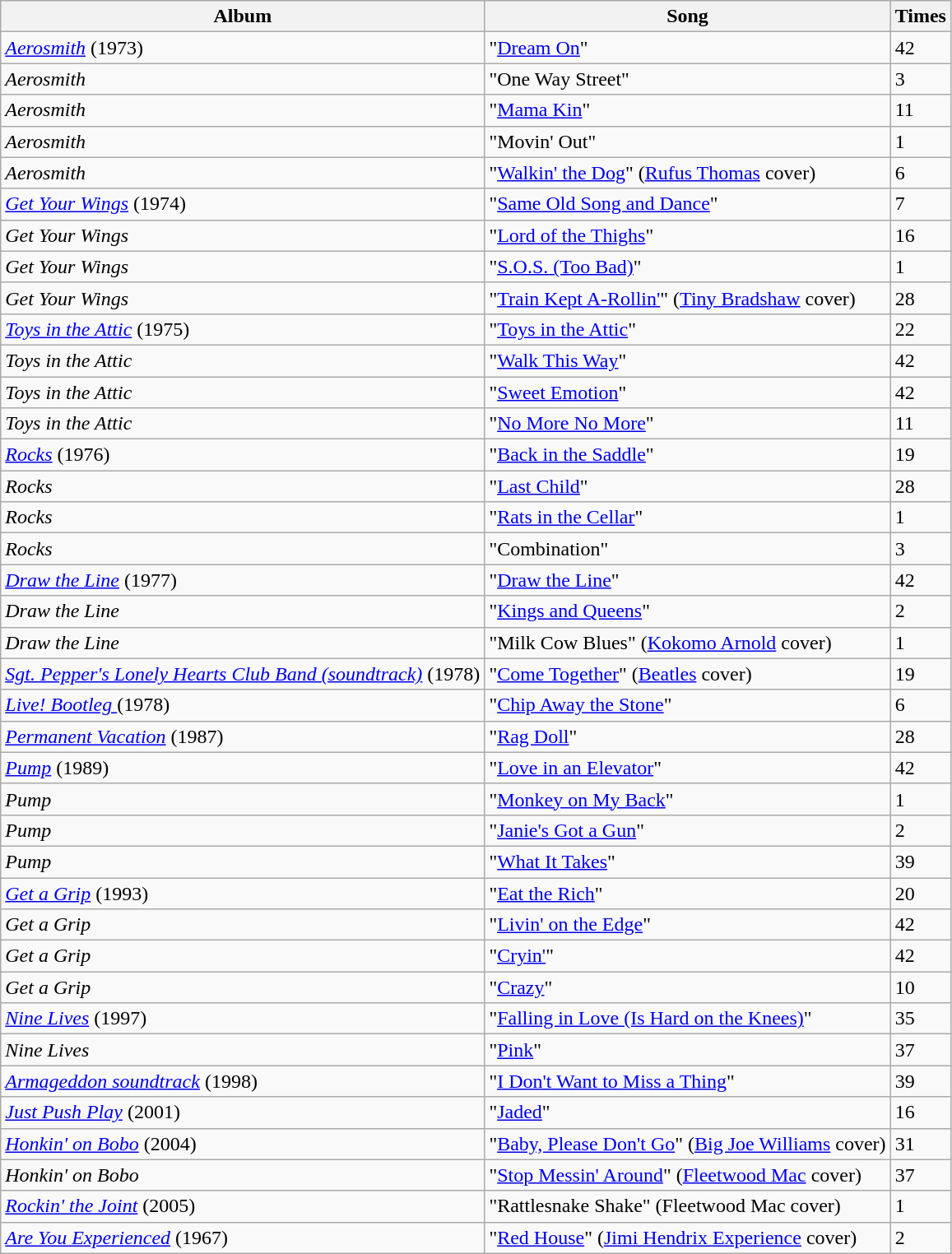<table class="wikitable sortable" border="1">
<tr>
<th>Album</th>
<th>Song</th>
<th>Times</th>
</tr>
<tr>
<td><em><a href='#'>Aerosmith</a></em> (1973)</td>
<td>"<a href='#'>Dream On</a>"</td>
<td>42</td>
</tr>
<tr>
<td><em>Aerosmith</em></td>
<td>"One Way Street"</td>
<td>3</td>
</tr>
<tr>
<td><em>Aerosmith</em></td>
<td>"<a href='#'>Mama Kin</a>"</td>
<td>11</td>
</tr>
<tr>
<td><em>Aerosmith</em></td>
<td>"Movin' Out"</td>
<td>1</td>
</tr>
<tr>
<td><em>Aerosmith</em></td>
<td>"<a href='#'>Walkin' the Dog</a>" (<a href='#'>Rufus Thomas</a> cover)</td>
<td>6</td>
</tr>
<tr>
<td><em><a href='#'>Get Your Wings</a></em> (1974)</td>
<td>"<a href='#'>Same Old Song and Dance</a>"</td>
<td>7</td>
</tr>
<tr>
<td><em>Get Your Wings</em></td>
<td>"<a href='#'>Lord of the Thighs</a>"</td>
<td>16</td>
</tr>
<tr>
<td><em>Get Your Wings</em></td>
<td>"<a href='#'>S.O.S. (Too Bad)</a>"</td>
<td>1</td>
</tr>
<tr>
<td><em>Get Your Wings</em></td>
<td>"<a href='#'>Train Kept A-Rollin'</a>" (<a href='#'>Tiny Bradshaw</a> cover)</td>
<td>28</td>
</tr>
<tr>
<td><em><a href='#'>Toys in the Attic</a></em> (1975)</td>
<td>"<a href='#'>Toys in the Attic</a>"</td>
<td>22</td>
</tr>
<tr>
<td><em>Toys in the Attic</em></td>
<td>"<a href='#'>Walk This Way</a>"</td>
<td>42</td>
</tr>
<tr>
<td><em>Toys in the Attic</em></td>
<td>"<a href='#'>Sweet Emotion</a>"</td>
<td>42</td>
</tr>
<tr>
<td><em>Toys in the Attic</em></td>
<td>"<a href='#'>No More No More</a>"</td>
<td>11</td>
</tr>
<tr>
<td><em><a href='#'>Rocks</a></em> (1976)</td>
<td>"<a href='#'>Back in the Saddle</a>"</td>
<td>19</td>
</tr>
<tr>
<td><em>Rocks</em></td>
<td>"<a href='#'>Last Child</a>"</td>
<td>28</td>
</tr>
<tr>
<td><em>Rocks</em></td>
<td>"<a href='#'>Rats in the Cellar</a>"</td>
<td>1</td>
</tr>
<tr>
<td><em>Rocks</em></td>
<td>"Combination"</td>
<td>3</td>
</tr>
<tr>
<td><em><a href='#'>Draw the Line</a></em> (1977)</td>
<td>"<a href='#'>Draw the Line</a>"</td>
<td>42</td>
</tr>
<tr>
<td><em>Draw the Line</em></td>
<td>"<a href='#'>Kings and Queens</a>"</td>
<td>2</td>
</tr>
<tr>
<td><em>Draw the Line</em></td>
<td>"Milk Cow Blues" (<a href='#'>Kokomo Arnold</a> cover)</td>
<td>1</td>
</tr>
<tr>
<td><em><a href='#'>Sgt. Pepper's Lonely Hearts Club Band (soundtrack)</a></em> (1978)</td>
<td>"<a href='#'>Come Together</a>" (<a href='#'>Beatles</a> cover)</td>
<td>19</td>
</tr>
<tr>
<td><em><a href='#'>Live! Bootleg </a></em> (1978)</td>
<td>"<a href='#'>Chip Away the Stone</a>"</td>
<td>6</td>
</tr>
<tr>
<td><em><a href='#'>Permanent Vacation</a></em> (1987)</td>
<td>"<a href='#'>Rag Doll</a>"</td>
<td>28</td>
</tr>
<tr>
<td><em><a href='#'>Pump</a></em> (1989)</td>
<td>"<a href='#'>Love in an Elevator</a>"</td>
<td>42</td>
</tr>
<tr>
<td><em>Pump</em></td>
<td>"<a href='#'>Monkey on My Back</a>"</td>
<td>1</td>
</tr>
<tr>
<td><em>Pump</em></td>
<td>"<a href='#'>Janie's Got a Gun</a>"</td>
<td>2</td>
</tr>
<tr>
<td><em>Pump</em></td>
<td>"<a href='#'>What It Takes</a>"</td>
<td>39</td>
</tr>
<tr>
<td><em><a href='#'>Get a Grip</a></em> (1993)</td>
<td>"<a href='#'>Eat the Rich</a>"</td>
<td>20</td>
</tr>
<tr>
<td><em>Get a Grip</em></td>
<td>"<a href='#'>Livin' on the Edge</a>"</td>
<td>42</td>
</tr>
<tr>
<td><em>Get a Grip</em></td>
<td>"<a href='#'>Cryin'</a>"</td>
<td>42</td>
</tr>
<tr>
<td><em>Get a Grip</em></td>
<td>"<a href='#'>Crazy</a>"</td>
<td>10</td>
</tr>
<tr>
<td><em><a href='#'>Nine Lives</a></em> (1997)</td>
<td>"<a href='#'>Falling in Love (Is Hard on the Knees)</a>"</td>
<td>35</td>
</tr>
<tr>
<td><em>Nine Lives</em></td>
<td>"<a href='#'>Pink</a>"</td>
<td>37</td>
</tr>
<tr>
<td><em><a href='#'>Armageddon soundtrack</a></em> (1998)</td>
<td>"<a href='#'>I Don't Want to Miss a Thing</a>"</td>
<td>39</td>
</tr>
<tr>
<td><em><a href='#'>Just Push Play</a></em> (2001)</td>
<td>"<a href='#'>Jaded</a>"</td>
<td>16</td>
</tr>
<tr>
<td><em><a href='#'>Honkin' on Bobo</a></em> (2004)</td>
<td>"<a href='#'>Baby, Please Don't Go</a>" (<a href='#'>Big Joe Williams</a> cover)</td>
<td>31</td>
</tr>
<tr>
<td><em>Honkin' on Bobo</em></td>
<td>"<a href='#'>Stop Messin' Around</a>" (<a href='#'>Fleetwood Mac</a> cover)</td>
<td>37</td>
</tr>
<tr>
<td><em><a href='#'>Rockin' the Joint</a></em> (2005)</td>
<td>"Rattlesnake Shake" (Fleetwood Mac cover)</td>
<td>1</td>
</tr>
<tr>
<td><em><a href='#'>Are You Experienced</a></em> (1967)</td>
<td>"<a href='#'>Red House</a>" (<a href='#'>Jimi Hendrix Experience</a> cover)</td>
<td>2</td>
</tr>
</table>
